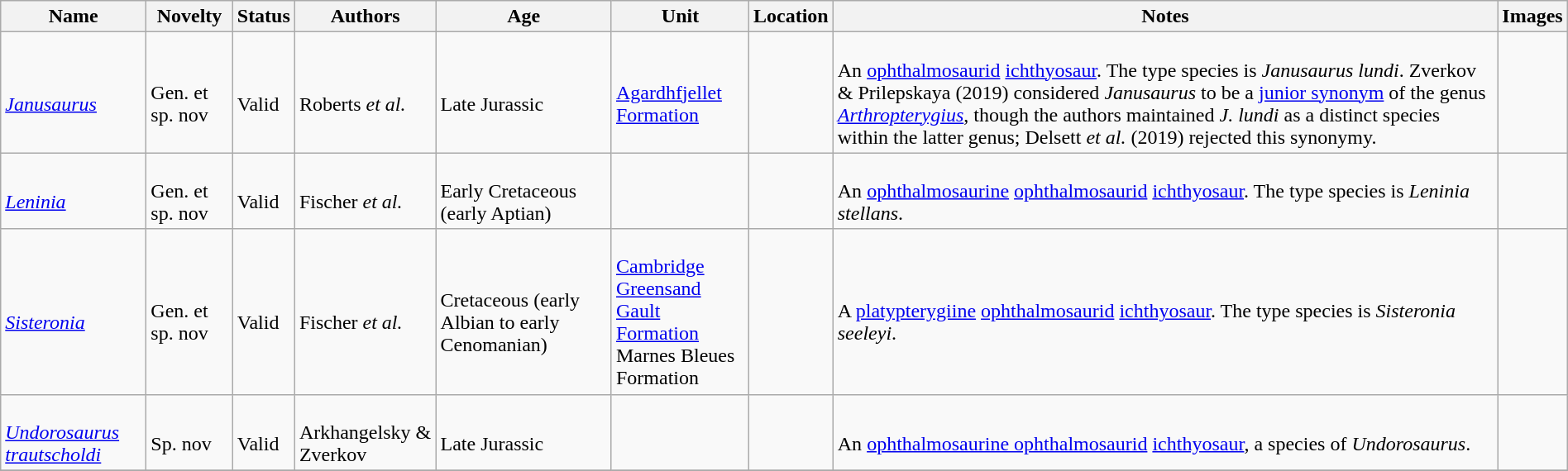<table class="wikitable sortable" align="center" width="100%">
<tr>
<th>Name</th>
<th>Novelty</th>
<th>Status</th>
<th>Authors</th>
<th>Age</th>
<th>Unit</th>
<th>Location</th>
<th>Notes</th>
<th>Images</th>
</tr>
<tr>
<td><br><em><a href='#'>Janusaurus</a></em></td>
<td><br>Gen. et sp. nov</td>
<td><br>Valid</td>
<td><br>Roberts <em>et al.</em></td>
<td><br>Late Jurassic</td>
<td><br><a href='#'>Agardhfjellet Formation</a></td>
<td><br><br></td>
<td><br>An <a href='#'>ophthalmosaurid</a> <a href='#'>ichthyosaur</a>. The type species is <em>Janusaurus lundi</em>. Zverkov & Prilepskaya (2019) considered <em>Janusaurus</em> to be a <a href='#'>junior synonym</a> of the genus <em><a href='#'>Arthropterygius</a></em>, though the authors maintained <em>J. lundi</em> as a distinct species within the latter genus; Delsett <em>et al.</em> (2019) rejected this synonymy.</td>
<td></td>
</tr>
<tr>
<td><br><em><a href='#'>Leninia</a></em></td>
<td><br>Gen. et sp. nov</td>
<td><br>Valid</td>
<td><br>Fischer <em>et al.</em></td>
<td><br>Early Cretaceous (early Aptian)</td>
<td></td>
<td><br></td>
<td><br>An <a href='#'>ophthalmosaurine</a> <a href='#'>ophthalmosaurid</a> <a href='#'>ichthyosaur</a>. The type species is <em>Leninia stellans</em>.</td>
<td></td>
</tr>
<tr>
<td><br><em><a href='#'>Sisteronia</a></em></td>
<td><br>Gen. et sp. nov</td>
<td><br>Valid</td>
<td><br>Fischer <em>et al.</em></td>
<td><br>Cretaceous (early Albian to early Cenomanian)</td>
<td><br><a href='#'>Cambridge Greensand</a><br>
<a href='#'>Gault Formation</a><br>
Marnes Bleues Formation</td>
<td><br><br>
</td>
<td><br>A <a href='#'>platypterygiine</a> <a href='#'>ophthalmosaurid</a> <a href='#'>ichthyosaur</a>. The type species is <em>Sisteronia seeleyi</em>.</td>
<td></td>
</tr>
<tr>
<td><br><em><a href='#'>Undorosaurus trautscholdi</a></em></td>
<td><br>Sp. nov</td>
<td><br>Valid</td>
<td><br>Arkhangelsky & Zverkov</td>
<td><br>Late Jurassic</td>
<td></td>
<td><br></td>
<td><br>An <a href='#'>ophthalmosaurine ophthalmosaurid</a> <a href='#'>ichthyosaur</a>, a species of <em>Undorosaurus</em>.</td>
<td></td>
</tr>
<tr>
</tr>
</table>
